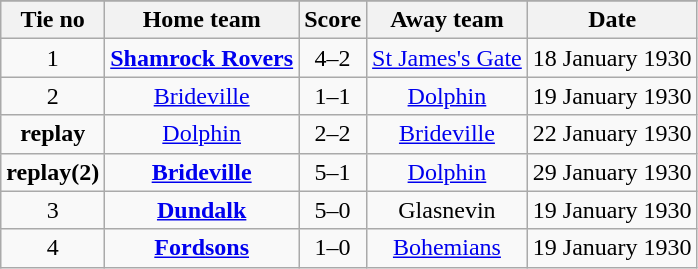<table class="wikitable" style="text-align: center">
<tr>
</tr>
<tr>
<th>Tie no</th>
<th>Home team</th>
<th>Score</th>
<th>Away team</th>
<th>Date</th>
</tr>
<tr>
<td>1</td>
<td><strong><a href='#'>Shamrock Rovers</a></strong></td>
<td>4–2</td>
<td><a href='#'>St James's Gate</a></td>
<td>18 January 1930</td>
</tr>
<tr>
<td>2</td>
<td><a href='#'>Brideville</a></td>
<td>1–1</td>
<td><a href='#'>Dolphin</a></td>
<td>19 January 1930</td>
</tr>
<tr>
<td><strong>replay</strong></td>
<td><a href='#'>Dolphin</a></td>
<td>2–2</td>
<td><a href='#'>Brideville</a></td>
<td>22 January 1930</td>
</tr>
<tr>
<td><strong>replay(2)</strong></td>
<td><strong><a href='#'>Brideville</a></strong></td>
<td>5–1</td>
<td><a href='#'>Dolphin</a></td>
<td>29 January 1930</td>
</tr>
<tr>
<td>3</td>
<td><strong><a href='#'>Dundalk</a></strong></td>
<td>5–0</td>
<td>Glasnevin</td>
<td>19 January 1930</td>
</tr>
<tr>
<td>4</td>
<td><strong><a href='#'>Fordsons</a></strong></td>
<td>1–0</td>
<td><a href='#'>Bohemians</a></td>
<td>19 January 1930</td>
</tr>
</table>
